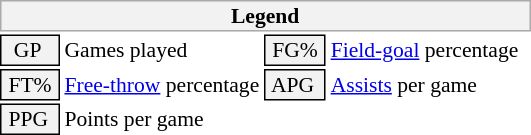<table class="toccolours" style="font-size: 90%; white-space: nowrap;">
<tr>
<th colspan="6" style="background:#f2f2f2; border:1px solid #aaa;">Legend</th>
</tr>
<tr>
<td style="background:#f2f2f2; border:1px solid black;">  GP</td>
<td>Games played</td>
<td style="background:#f2f2f2; border:1px solid black;"> FG% </td>
<td style="padding-right: 8px"><a href='#'>Field-goal</a> percentage</td>
</tr>
<tr>
<td style="background:#f2f2f2; border:1px solid black;"> FT% </td>
<td><a href='#'>Free-throw</a> percentage</td>
<td style="background:#f2f2f2; border:1px solid black;"> APG </td>
<td><a href='#'>Assists</a> per game</td>
</tr>
<tr>
<td style="background:#f2f2f2; border:1px solid black;"> PPG </td>
<td>Points per game</td>
</tr>
<tr>
</tr>
</table>
